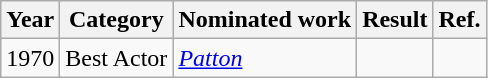<table class="wikitable">
<tr>
<th>Year</th>
<th>Category</th>
<th>Nominated work</th>
<th>Result</th>
<th>Ref.</th>
</tr>
<tr>
<td>1970</td>
<td>Best Actor</td>
<td><em><a href='#'>Patton</a></em></td>
<td></td>
<td align="center"></td>
</tr>
</table>
